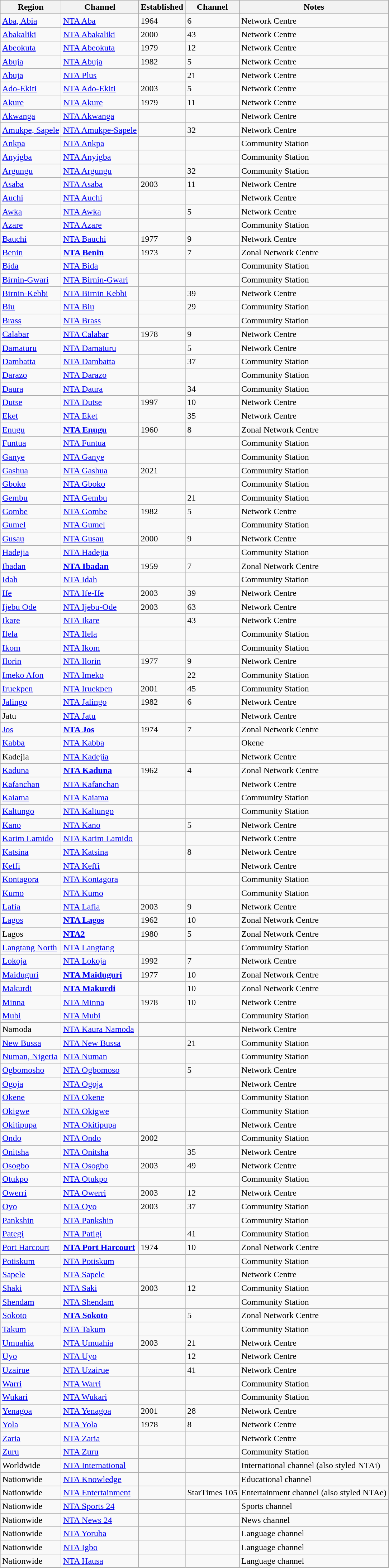<table class="wikitable sortable" style="text-align:middle">
<tr>
<th>Region</th>
<th>Channel</th>
<th>Established</th>
<th>Channel</th>
<th>Notes</th>
</tr>
<tr>
<td><a href='#'>Aba, Abia</a></td>
<td><a href='#'>NTA Aba</a></td>
<td>1964</td>
<td>6</td>
<td>Network Centre</td>
</tr>
<tr>
<td><a href='#'>Abakaliki</a></td>
<td><a href='#'>NTA Abakaliki</a></td>
<td>2000</td>
<td>43</td>
<td>Network Centre</td>
</tr>
<tr>
<td><a href='#'>Abeokuta</a></td>
<td><a href='#'>NTA Abeokuta</a></td>
<td>1979</td>
<td>12</td>
<td>Network Centre</td>
</tr>
<tr>
<td><a href='#'>Abuja</a></td>
<td><a href='#'>NTA Abuja</a></td>
<td>1982</td>
<td>5</td>
<td>Network Centre</td>
</tr>
<tr>
<td><a href='#'>Abuja</a></td>
<td><a href='#'>NTA Plus</a></td>
<td></td>
<td>21</td>
<td>Network Centre</td>
</tr>
<tr>
<td><a href='#'>Ado-Ekiti</a></td>
<td><a href='#'>NTA Ado-Ekiti</a></td>
<td>2003</td>
<td>5</td>
<td>Network Centre</td>
</tr>
<tr>
<td><a href='#'>Akure</a></td>
<td><a href='#'>NTA Akure</a></td>
<td>1979</td>
<td>11</td>
<td>Network Centre</td>
</tr>
<tr>
<td><a href='#'>Akwanga</a></td>
<td><a href='#'>NTA Akwanga</a></td>
<td></td>
<td></td>
<td>Network Centre</td>
</tr>
<tr>
<td><a href='#'>Amukpe, Sapele</a></td>
<td><a href='#'>NTA Amukpe-Sapele</a></td>
<td></td>
<td>32</td>
<td>Network Centre</td>
</tr>
<tr>
<td><a href='#'>Ankpa</a></td>
<td><a href='#'>NTA Ankpa</a></td>
<td></td>
<td></td>
<td>Community Station</td>
</tr>
<tr>
<td><a href='#'>Anyigba</a></td>
<td><a href='#'>NTA Anyigba</a></td>
<td></td>
<td></td>
<td>Community Station</td>
</tr>
<tr>
<td><a href='#'>Argungu</a></td>
<td><a href='#'>NTA Argungu</a></td>
<td></td>
<td>32</td>
<td>Community Station</td>
</tr>
<tr>
<td><a href='#'>Asaba</a></td>
<td><a href='#'>NTA Asaba</a></td>
<td>2003</td>
<td>11</td>
<td>Network Centre</td>
</tr>
<tr>
<td><a href='#'>Auchi</a></td>
<td><a href='#'>NTA Auchi</a></td>
<td></td>
<td></td>
<td>Network Centre</td>
</tr>
<tr>
<td><a href='#'>Awka</a></td>
<td><a href='#'>NTA Awka</a></td>
<td></td>
<td>5</td>
<td>Network Centre</td>
</tr>
<tr>
<td><a href='#'>Azare</a></td>
<td><a href='#'>NTA Azare</a></td>
<td></td>
<td></td>
<td>Community Station</td>
</tr>
<tr>
<td><a href='#'>Bauchi</a></td>
<td><a href='#'>NTA Bauchi</a></td>
<td>1977</td>
<td>9</td>
<td>Network Centre</td>
</tr>
<tr>
<td><a href='#'>Benin</a></td>
<td><strong><a href='#'>NTA Benin</a></strong></td>
<td>1973</td>
<td>7</td>
<td>Zonal Network Centre</td>
</tr>
<tr>
<td><a href='#'>Bida</a></td>
<td><a href='#'>NTA Bida</a></td>
<td></td>
<td></td>
<td>Community Station</td>
</tr>
<tr>
<td><a href='#'>Birnin-Gwari</a></td>
<td><a href='#'>NTA Birnin-Gwari</a></td>
<td></td>
<td></td>
<td>Community Station</td>
</tr>
<tr>
<td><a href='#'>Birnin-Kebbi</a></td>
<td><a href='#'>NTA Birnin Kebbi</a></td>
<td></td>
<td>39</td>
<td>Network Centre</td>
</tr>
<tr>
<td><a href='#'>Biu</a></td>
<td><a href='#'>NTA Biu</a></td>
<td></td>
<td>29</td>
<td>Community Station</td>
</tr>
<tr>
<td><a href='#'>Brass</a></td>
<td><a href='#'>NTA Brass</a></td>
<td></td>
<td></td>
<td>Community Station</td>
</tr>
<tr>
<td><a href='#'>Calabar</a></td>
<td><a href='#'>NTA Calabar</a></td>
<td>1978</td>
<td>9</td>
<td>Network Centre</td>
</tr>
<tr>
<td><a href='#'>Damaturu</a></td>
<td><a href='#'>NTA Damaturu</a></td>
<td></td>
<td>5</td>
<td>Network Centre</td>
</tr>
<tr>
<td><a href='#'>Dambatta</a></td>
<td><a href='#'>NTA Dambatta</a></td>
<td></td>
<td>37</td>
<td>Community Station</td>
</tr>
<tr>
<td><a href='#'>Darazo</a></td>
<td><a href='#'>NTA Darazo</a></td>
<td></td>
<td></td>
<td>Community Station</td>
</tr>
<tr>
<td><a href='#'>Daura</a></td>
<td><a href='#'>NTA Daura</a></td>
<td></td>
<td>34</td>
<td>Community Station</td>
</tr>
<tr>
<td><a href='#'>Dutse</a></td>
<td><a href='#'>NTA Dutse</a></td>
<td>1997</td>
<td>10</td>
<td>Network Centre</td>
</tr>
<tr>
<td><a href='#'>Eket</a></td>
<td><a href='#'>NTA Eket</a></td>
<td></td>
<td>35</td>
<td>Network Centre</td>
</tr>
<tr>
<td><a href='#'>Enugu</a></td>
<td><strong><a href='#'>NTA Enugu</a></strong></td>
<td>1960</td>
<td>8</td>
<td>Zonal Network Centre</td>
</tr>
<tr>
<td><a href='#'>Funtua</a></td>
<td><a href='#'>NTA Funtua</a></td>
<td></td>
<td></td>
<td>Community Station</td>
</tr>
<tr>
<td><a href='#'>Ganye</a></td>
<td><a href='#'>NTA Ganye</a></td>
<td></td>
<td></td>
<td>Community Station</td>
</tr>
<tr>
<td><a href='#'>Gashua</a></td>
<td><a href='#'>NTA Gashua</a></td>
<td>2021</td>
<td></td>
<td>Community Station</td>
</tr>
<tr>
<td><a href='#'>Gboko</a></td>
<td><a href='#'>NTA Gboko</a></td>
<td></td>
<td></td>
<td>Community Station</td>
</tr>
<tr>
<td><a href='#'>Gembu</a></td>
<td><a href='#'>NTA Gembu</a></td>
<td></td>
<td>21</td>
<td>Community Station</td>
</tr>
<tr>
<td><a href='#'>Gombe</a></td>
<td><a href='#'>NTA Gombe</a></td>
<td>1982</td>
<td>5</td>
<td>Network Centre</td>
</tr>
<tr>
<td><a href='#'>Gumel</a></td>
<td><a href='#'>NTA Gumel</a></td>
<td></td>
<td></td>
<td>Community Station</td>
</tr>
<tr>
<td><a href='#'>Gusau</a></td>
<td><a href='#'>NTA Gusau</a></td>
<td>2000</td>
<td>9</td>
<td>Network Centre</td>
</tr>
<tr>
<td><a href='#'>Hadejia</a></td>
<td><a href='#'>NTA Hadejia</a></td>
<td></td>
<td></td>
<td>Community Station</td>
</tr>
<tr>
<td><a href='#'>Ibadan</a></td>
<td><strong><a href='#'>NTA Ibadan</a></strong></td>
<td>1959</td>
<td>7</td>
<td>Zonal Network Centre</td>
</tr>
<tr>
<td><a href='#'>Idah</a></td>
<td><a href='#'>NTA Idah</a></td>
<td></td>
<td></td>
<td>Community Station</td>
</tr>
<tr>
<td><a href='#'>Ife</a></td>
<td><a href='#'>NTA Ife-Ife</a></td>
<td>2003</td>
<td>39</td>
<td>Network Centre</td>
</tr>
<tr>
<td><a href='#'>Ijebu Ode</a></td>
<td><a href='#'>NTA Ijebu-Ode</a></td>
<td>2003</td>
<td>63</td>
<td>Network Centre</td>
</tr>
<tr>
<td><a href='#'>Ikare</a></td>
<td><a href='#'>NTA Ikare</a></td>
<td></td>
<td>43</td>
<td>Network Centre</td>
</tr>
<tr>
<td><a href='#'>Ilela</a></td>
<td><a href='#'>NTA Ilela</a></td>
<td></td>
<td></td>
<td>Community Station</td>
</tr>
<tr>
<td><a href='#'>Ikom</a></td>
<td><a href='#'>NTA Ikom</a></td>
<td></td>
<td></td>
<td>Community Station</td>
</tr>
<tr>
<td><a href='#'>Ilorin</a></td>
<td><a href='#'>NTA Ilorin</a></td>
<td>1977</td>
<td>9</td>
<td>Network Centre</td>
</tr>
<tr>
<td><a href='#'>Imeko Afon</a></td>
<td><a href='#'>NTA Imeko</a></td>
<td></td>
<td>22</td>
<td>Community Station</td>
</tr>
<tr>
<td><a href='#'>Iruekpen</a></td>
<td><a href='#'>NTA Iruekpen</a></td>
<td>2001</td>
<td>45</td>
<td>Community Station</td>
</tr>
<tr>
<td><a href='#'>Jalingo</a></td>
<td><a href='#'>NTA Jalingo</a></td>
<td>1982</td>
<td>6</td>
<td>Network Centre</td>
</tr>
<tr>
<td>Jatu</td>
<td><a href='#'>NTA Jatu</a></td>
<td></td>
<td></td>
<td>Network Centre</td>
</tr>
<tr>
<td><a href='#'>Jos</a></td>
<td><strong><a href='#'>NTA Jos</a></strong></td>
<td>1974</td>
<td>7</td>
<td>Zonal Network Centre</td>
</tr>
<tr>
<td><a href='#'>Kabba</a></td>
<td><a href='#'>NTA Kabba</a></td>
<td></td>
<td></td>
<td>Okene</td>
</tr>
<tr>
<td>Kadejia</td>
<td><a href='#'>NTA Kadejia</a></td>
<td></td>
<td></td>
<td>Network Centre</td>
</tr>
<tr>
<td><a href='#'>Kaduna</a></td>
<td><strong><a href='#'>NTA Kaduna</a></strong></td>
<td>1962</td>
<td>4</td>
<td>Zonal Network Centre</td>
</tr>
<tr>
<td><a href='#'>Kafanchan</a></td>
<td><a href='#'>NTA Kafanchan</a></td>
<td></td>
<td></td>
<td>Network Centre</td>
</tr>
<tr>
<td><a href='#'>Kaiama</a></td>
<td><a href='#'>NTA Kaiama</a></td>
<td></td>
<td></td>
<td>Community Station</td>
</tr>
<tr>
<td><a href='#'>Kaltungo</a></td>
<td><a href='#'>NTA Kaltungo</a></td>
<td></td>
<td></td>
<td>Community Station</td>
</tr>
<tr>
<td><a href='#'>Kano</a></td>
<td><a href='#'>NTA Kano</a></td>
<td></td>
<td>5</td>
<td>Network Centre</td>
</tr>
<tr>
<td><a href='#'>Karim Lamido</a></td>
<td><a href='#'>NTA Karim Lamido</a></td>
<td></td>
<td></td>
<td>Network Centre</td>
</tr>
<tr>
<td><a href='#'>Katsina</a></td>
<td><a href='#'>NTA Katsina</a></td>
<td></td>
<td>8</td>
<td>Network Centre</td>
</tr>
<tr>
<td><a href='#'>Keffi</a></td>
<td><a href='#'>NTA Keffi</a></td>
<td></td>
<td></td>
<td>Network Centre</td>
</tr>
<tr>
<td><a href='#'>Kontagora</a></td>
<td><a href='#'>NTA Kontagora</a></td>
<td></td>
<td></td>
<td>Community Station</td>
</tr>
<tr>
<td><a href='#'>Kumo</a></td>
<td><a href='#'>NTA Kumo</a></td>
<td></td>
<td></td>
<td>Community Station</td>
</tr>
<tr>
<td><a href='#'>Lafia</a></td>
<td><a href='#'>NTA Lafia</a></td>
<td>2003</td>
<td>9</td>
<td>Network Centre</td>
</tr>
<tr>
<td><a href='#'>Lagos</a></td>
<td><strong><a href='#'>NTA Lagos</a></strong></td>
<td>1962</td>
<td>10</td>
<td>Zonal Network Centre</td>
</tr>
<tr>
<td>Lagos</td>
<td><strong><a href='#'>NTA2</a></strong></td>
<td>1980</td>
<td>5</td>
<td>Zonal Network Centre</td>
</tr>
<tr>
<td><a href='#'>Langtang North</a></td>
<td><a href='#'>NTA Langtang</a></td>
<td></td>
<td></td>
<td>Community Station</td>
</tr>
<tr>
<td><a href='#'>Lokoja</a></td>
<td><a href='#'>NTA Lokoja</a></td>
<td>1992</td>
<td>7</td>
<td>Network Centre</td>
</tr>
<tr>
<td><a href='#'>Maiduguri</a></td>
<td><strong><a href='#'>NTA Maiduguri</a></strong></td>
<td>1977</td>
<td>10</td>
<td>Zonal Network Centre</td>
</tr>
<tr>
<td><a href='#'>Makurdi</a></td>
<td><strong><a href='#'>NTA Makurdi</a></strong></td>
<td></td>
<td>10</td>
<td>Zonal Network Centre</td>
</tr>
<tr>
<td><a href='#'>Minna</a></td>
<td><a href='#'>NTA Minna</a></td>
<td>1978</td>
<td>10</td>
<td>Network Centre</td>
</tr>
<tr>
<td><a href='#'>Mubi</a></td>
<td><a href='#'>NTA Mubi</a></td>
<td></td>
<td></td>
<td>Community Station</td>
</tr>
<tr>
<td>Namoda</td>
<td><a href='#'>NTA Kaura Namoda</a></td>
<td></td>
<td></td>
<td>Network Centre</td>
</tr>
<tr>
<td><a href='#'>New Bussa</a></td>
<td><a href='#'>NTA New Bussa</a></td>
<td></td>
<td>21</td>
<td>Community Station</td>
</tr>
<tr>
<td><a href='#'>Numan, Nigeria</a></td>
<td><a href='#'>NTA Numan</a></td>
<td></td>
<td></td>
<td>Community Station</td>
</tr>
<tr>
<td><a href='#'>Ogbomosho</a></td>
<td><a href='#'>NTA Ogbomoso</a></td>
<td></td>
<td>5</td>
<td>Network Centre</td>
</tr>
<tr>
<td><a href='#'>Ogoja</a></td>
<td><a href='#'>NTA Ogoja</a></td>
<td></td>
<td></td>
<td>Network Centre</td>
</tr>
<tr>
<td><a href='#'>Okene</a></td>
<td><a href='#'>NTA Okene</a></td>
<td></td>
<td></td>
<td>Community Station</td>
</tr>
<tr>
<td><a href='#'>Okigwe</a></td>
<td><a href='#'>NTA Okigwe</a></td>
<td></td>
<td></td>
<td>Community Station</td>
</tr>
<tr>
<td><a href='#'>Okitipupa</a></td>
<td><a href='#'>NTA Okitipupa</a></td>
<td></td>
<td></td>
<td>Network Centre</td>
</tr>
<tr>
<td><a href='#'>Ondo</a></td>
<td><a href='#'>NTA Ondo</a></td>
<td>2002</td>
<td></td>
<td>Community Station</td>
</tr>
<tr>
<td><a href='#'>Onitsha</a></td>
<td><a href='#'>NTA Onitsha</a></td>
<td></td>
<td>35</td>
<td>Network Centre</td>
</tr>
<tr>
<td><a href='#'>Osogbo</a></td>
<td><a href='#'>NTA Osogbo</a></td>
<td>2003</td>
<td>49</td>
<td>Network Centre</td>
</tr>
<tr>
<td><a href='#'>Otukpo</a></td>
<td><a href='#'>NTA Otukpo</a></td>
<td></td>
<td></td>
<td>Community Station</td>
</tr>
<tr>
<td><a href='#'>Owerri</a></td>
<td><a href='#'>NTA Owerri</a></td>
<td>2003</td>
<td>12</td>
<td>Network Centre</td>
</tr>
<tr>
<td><a href='#'>Oyo</a></td>
<td><a href='#'>NTA Oyo</a></td>
<td>2003</td>
<td>37</td>
<td>Community Station</td>
</tr>
<tr>
<td><a href='#'>Pankshin</a></td>
<td><a href='#'>NTA Pankshin</a></td>
<td></td>
<td></td>
<td>Community Station</td>
</tr>
<tr>
<td><a href='#'>Pategi</a></td>
<td><a href='#'>NTA Patigi</a></td>
<td></td>
<td>41</td>
<td>Community Station</td>
</tr>
<tr>
<td><a href='#'>Port Harcourt</a></td>
<td><strong><a href='#'>NTA Port Harcourt</a></strong></td>
<td>1974</td>
<td>10</td>
<td>Zonal Network Centre</td>
</tr>
<tr>
<td><a href='#'>Potiskum</a></td>
<td><a href='#'>NTA Potiskum</a></td>
<td></td>
<td></td>
<td>Community Station</td>
</tr>
<tr>
<td><a href='#'>Sapele</a></td>
<td><a href='#'>NTA Sapele</a></td>
<td></td>
<td></td>
<td>Network Centre</td>
</tr>
<tr>
<td><a href='#'>Shaki</a></td>
<td><a href='#'>NTA Saki</a></td>
<td>2003</td>
<td>12</td>
<td>Community Station</td>
</tr>
<tr>
<td><a href='#'>Shendam</a></td>
<td><a href='#'>NTA Shendam</a></td>
<td></td>
<td></td>
<td>Community Station</td>
</tr>
<tr>
<td><a href='#'>Sokoto</a></td>
<td><strong><a href='#'>NTA Sokoto</a></strong></td>
<td></td>
<td>5</td>
<td>Zonal Network Centre</td>
</tr>
<tr>
<td><a href='#'>Takum</a></td>
<td><a href='#'>NTA Takum</a></td>
<td></td>
<td></td>
<td>Community Station</td>
</tr>
<tr>
<td><a href='#'>Umuahia</a></td>
<td><a href='#'>NTA Umuahia</a></td>
<td>2003</td>
<td>21</td>
<td>Network Centre</td>
</tr>
<tr>
<td><a href='#'>Uyo</a></td>
<td><a href='#'>NTA Uyo</a></td>
<td></td>
<td>12</td>
<td>Network Centre</td>
</tr>
<tr>
<td><a href='#'>Uzairue</a></td>
<td><a href='#'>NTA Uzairue</a></td>
<td></td>
<td>41</td>
<td>Network Centre</td>
</tr>
<tr>
<td><a href='#'>Warri</a></td>
<td><a href='#'>NTA Warri</a></td>
<td></td>
<td></td>
<td>Community Station</td>
</tr>
<tr>
<td><a href='#'>Wukari</a></td>
<td><a href='#'>NTA Wukari</a></td>
<td></td>
<td></td>
<td>Community Station</td>
</tr>
<tr>
<td><a href='#'>Yenagoa</a></td>
<td><a href='#'>NTA Yenagoa</a></td>
<td>2001</td>
<td>28</td>
<td>Network Centre</td>
</tr>
<tr>
<td><a href='#'>Yola</a></td>
<td><a href='#'>NTA Yola</a></td>
<td>1978</td>
<td>8</td>
<td>Network Centre</td>
</tr>
<tr>
<td><a href='#'>Zaria</a></td>
<td><a href='#'>NTA Zaria</a></td>
<td></td>
<td></td>
<td>Network Centre</td>
</tr>
<tr>
<td><a href='#'>Zuru</a></td>
<td><a href='#'>NTA Zuru</a></td>
<td></td>
<td></td>
<td>Community Station</td>
</tr>
<tr>
<td>Worldwide</td>
<td><a href='#'>NTA International</a></td>
<td></td>
<td></td>
<td>International channel (also styled NTAi)</td>
</tr>
<tr>
<td>Nationwide</td>
<td><a href='#'>NTA Knowledge</a></td>
<td></td>
<td></td>
<td>Educational channel</td>
</tr>
<tr>
<td>Nationwide</td>
<td><a href='#'>NTA Entertainment</a></td>
<td></td>
<td>StarTimes 105</td>
<td>Entertainment channel (also styled NTAe)</td>
</tr>
<tr>
<td>Nationwide</td>
<td><a href='#'>NTA Sports 24</a></td>
<td></td>
<td></td>
<td>Sports channel</td>
</tr>
<tr>
<td>Nationwide</td>
<td><a href='#'>NTA News 24</a></td>
<td></td>
<td></td>
<td>News channel</td>
</tr>
<tr>
<td>Nationwide</td>
<td><a href='#'>NTA Yoruba</a></td>
<td></td>
<td></td>
<td>Language channel</td>
</tr>
<tr>
<td>Nationwide</td>
<td><a href='#'>NTA Igbo</a></td>
<td></td>
<td></td>
<td>Language channel</td>
</tr>
<tr>
<td>Nationwide</td>
<td><a href='#'>NTA Hausa</a></td>
<td></td>
<td></td>
<td>Language channel</td>
</tr>
</table>
